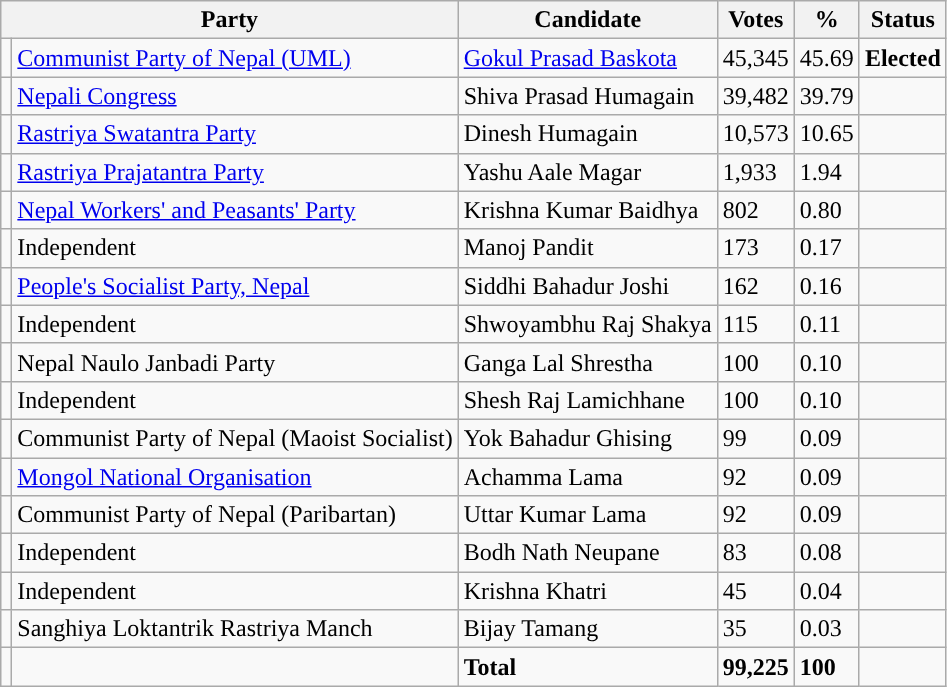<table class="wikitable">
<tr>
<th colspan="2">Party</th>
<th>Candidate</th>
<th>Votes</th>
<th>%</th>
<th>Status</th>
</tr>
<tr>
<td style="background-color:"></td>
<td><a href='#'>Communist Party of Nepal (UML)</a></td>
<td><a href='#'>Gokul Prasad Baskota</a></td>
<td>45,345</td>
<td>45.69</td>
<td><strong>Elected</strong></td>
</tr>
<tr>
<td style="background-color:"></td>
<td><a href='#'>Nepali Congress</a></td>
<td>Shiva Prasad Humagain</td>
<td>39,482</td>
<td>39.79</td>
<td></td>
</tr>
<tr>
<td style="background-color:"></td>
<td><a href='#'>Rastriya Swatantra Party</a></td>
<td>Dinesh Humagain</td>
<td>10,573</td>
<td>10.65</td>
<td></td>
</tr>
<tr>
<td style="background-color:"></td>
<td><a href='#'>Rastriya Prajatantra Party</a></td>
<td>Yashu Aale Magar</td>
<td>1,933</td>
<td>1.94</td>
<td></td>
</tr>
<tr>
<td style="background-color:"></td>
<td><a href='#'>Nepal Workers' and Peasants' Party</a></td>
<td>Krishna Kumar Baidhya</td>
<td>802</td>
<td>0.80</td>
<td></td>
</tr>
<tr>
<td></td>
<td>Independent</td>
<td>Manoj Pandit</td>
<td>173</td>
<td>0.17</td>
<td></td>
</tr>
<tr>
<td style="background-color:"></td>
<td><a href='#'>People's Socialist Party, Nepal</a></td>
<td>Siddhi Bahadur Joshi</td>
<td>162</td>
<td>0.16</td>
<td></td>
</tr>
<tr>
<td></td>
<td>Independent</td>
<td>Shwoyambhu Raj Shakya</td>
<td>115</td>
<td>0.11</td>
<td></td>
</tr>
<tr>
<td></td>
<td>Nepal Naulo Janbadi Party</td>
<td>Ganga Lal Shrestha</td>
<td>100</td>
<td>0.10</td>
<td></td>
</tr>
<tr>
<td></td>
<td>Independent</td>
<td>Shesh Raj Lamichhane</td>
<td>100</td>
<td>0.10</td>
<td></td>
</tr>
<tr>
<td></td>
<td>Communist Party of Nepal (Maoist Socialist)</td>
<td>Yok Bahadur Ghising</td>
<td>99</td>
<td>0.09</td>
<td></td>
</tr>
<tr>
<td></td>
<td><a href='#'>Mongol National Organisation</a></td>
<td>Achamma Lama</td>
<td>92</td>
<td>0.09</td>
<td></td>
</tr>
<tr>
<td></td>
<td>Communist Party of Nepal (Paribartan)</td>
<td>Uttar Kumar Lama</td>
<td>92</td>
<td>0.09</td>
<td></td>
</tr>
<tr>
<td></td>
<td>Independent</td>
<td>Bodh Nath Neupane</td>
<td>83</td>
<td>0.08</td>
<td></td>
</tr>
<tr>
<td></td>
<td>Independent</td>
<td>Krishna Khatri</td>
<td>45</td>
<td>0.04</td>
<td></td>
</tr>
<tr>
<td></td>
<td>Sanghiya Loktantrik Rastriya Manch</td>
<td>Bijay Tamang</td>
<td>35</td>
<td>0.03</td>
<td></td>
</tr>
<tr>
<td></td>
<td></td>
<td><strong>Total</strong></td>
<td><strong>99,225</strong></td>
<td><strong>100</strong></td>
<td></td>
</tr>
</table>
